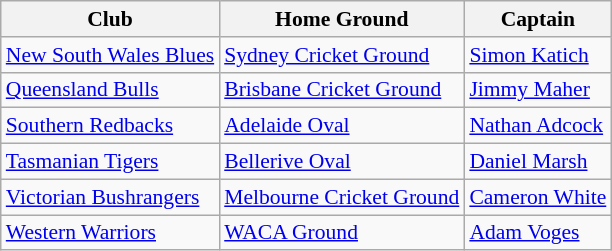<table class="wikitable" style="font-size:90%;">
<tr>
<th>Club</th>
<th>Home Ground</th>
<th>Captain</th>
</tr>
<tr>
<td><a href='#'>New South Wales Blues</a></td>
<td><a href='#'>Sydney Cricket Ground</a></td>
<td><a href='#'>Simon Katich</a></td>
</tr>
<tr>
<td><a href='#'>Queensland Bulls</a></td>
<td><a href='#'>Brisbane Cricket Ground</a></td>
<td><a href='#'>Jimmy Maher</a></td>
</tr>
<tr>
<td><a href='#'>Southern Redbacks</a></td>
<td><a href='#'>Adelaide Oval</a></td>
<td><a href='#'>Nathan Adcock</a></td>
</tr>
<tr>
<td><a href='#'>Tasmanian Tigers</a></td>
<td><a href='#'>Bellerive Oval</a></td>
<td><a href='#'>Daniel Marsh</a></td>
</tr>
<tr>
<td><a href='#'>Victorian Bushrangers</a></td>
<td><a href='#'>Melbourne Cricket Ground</a></td>
<td><a href='#'>Cameron White</a></td>
</tr>
<tr>
<td><a href='#'>Western Warriors</a></td>
<td><a href='#'>WACA Ground</a></td>
<td><a href='#'>Adam Voges</a></td>
</tr>
</table>
